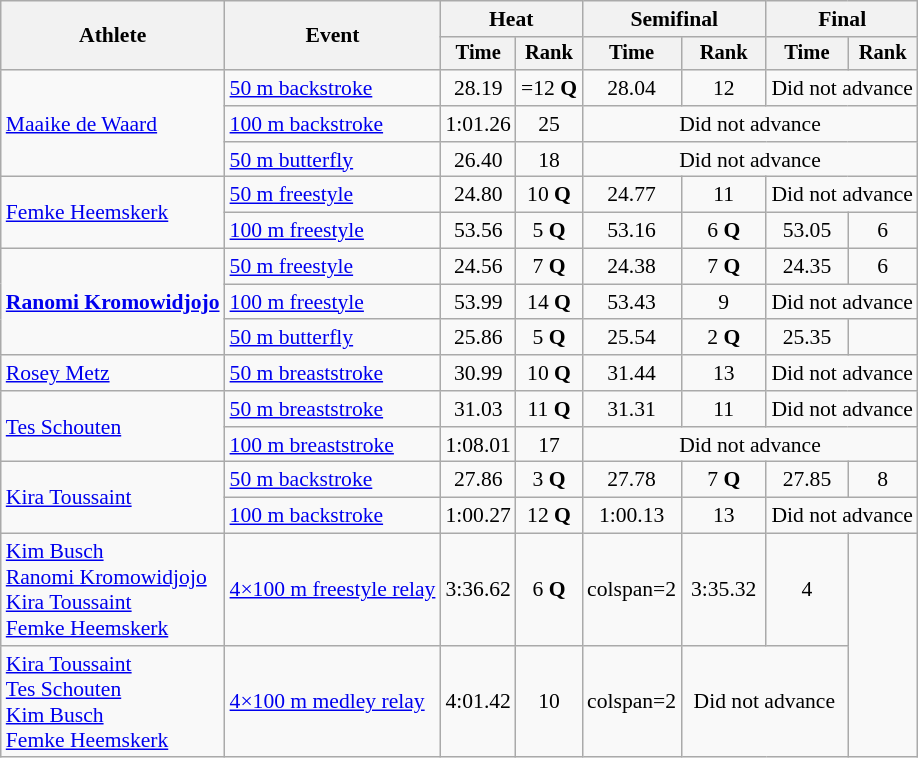<table class="wikitable" style="text-align:center; font-size:90%">
<tr>
<th rowspan="2">Athlete</th>
<th rowspan="2">Event</th>
<th colspan="2">Heat</th>
<th colspan="2">Semifinal</th>
<th colspan="2">Final</th>
</tr>
<tr style="font-size:95%">
<th>Time</th>
<th>Rank</th>
<th>Time</th>
<th>Rank</th>
<th>Time</th>
<th>Rank</th>
</tr>
<tr>
<td align=left rowspan=3><a href='#'>Maaike de Waard</a></td>
<td align=left><a href='#'>50 m backstroke</a></td>
<td>28.19</td>
<td>=12 <strong>Q</strong></td>
<td>28.04</td>
<td>12</td>
<td colspan=2>Did not advance</td>
</tr>
<tr>
<td align=left><a href='#'>100 m backstroke</a></td>
<td>1:01.26</td>
<td>25</td>
<td colspan=4>Did not advance</td>
</tr>
<tr>
<td align=left><a href='#'>50 m butterfly</a></td>
<td>26.40</td>
<td>18</td>
<td colspan=4>Did not advance</td>
</tr>
<tr>
<td align=left rowspan=2><a href='#'>Femke Heemskerk</a></td>
<td align=left><a href='#'>50 m freestyle</a></td>
<td>24.80</td>
<td>10 <strong>Q</strong></td>
<td>24.77</td>
<td>11</td>
<td colspan=2>Did not advance</td>
</tr>
<tr>
<td align=left><a href='#'>100 m freestyle</a></td>
<td>53.56</td>
<td>5 <strong>Q</strong></td>
<td>53.16</td>
<td>6 <strong>Q</strong></td>
<td>53.05</td>
<td>6</td>
</tr>
<tr>
<td align=left rowspan=3><strong><a href='#'>Ranomi Kromowidjojo</a></strong></td>
<td align=left><a href='#'>50 m freestyle</a></td>
<td>24.56</td>
<td>7 <strong>Q</strong></td>
<td>24.38</td>
<td>7 <strong>Q</strong></td>
<td>24.35</td>
<td>6</td>
</tr>
<tr>
<td align=left><a href='#'>100 m freestyle</a></td>
<td>53.99</td>
<td>14 <strong>Q</strong></td>
<td>53.43</td>
<td>9</td>
<td colspan=2>Did not advance</td>
</tr>
<tr>
<td align=left><a href='#'>50 m butterfly</a></td>
<td>25.86</td>
<td>5 <strong>Q</strong></td>
<td>25.54</td>
<td>2 <strong>Q</strong></td>
<td>25.35</td>
<td></td>
</tr>
<tr>
<td align=left><a href='#'>Rosey Metz</a></td>
<td align=left><a href='#'>50 m breaststroke</a></td>
<td>30.99</td>
<td>10 <strong>Q</strong></td>
<td>31.44</td>
<td>13</td>
<td colspan=2>Did not advance</td>
</tr>
<tr>
<td align=left rowspan=2><a href='#'>Tes Schouten</a></td>
<td align=left><a href='#'>50 m breaststroke</a></td>
<td>31.03</td>
<td>11 <strong>Q</strong></td>
<td>31.31</td>
<td>11</td>
<td colspan=2>Did not advance</td>
</tr>
<tr>
<td align=left><a href='#'>100 m breaststroke</a></td>
<td>1:08.01</td>
<td>17</td>
<td colspan=4>Did not advance</td>
</tr>
<tr>
<td align=left rowspan=2><a href='#'>Kira Toussaint</a></td>
<td align=left><a href='#'>50 m backstroke</a></td>
<td>27.86</td>
<td>3 <strong>Q</strong></td>
<td>27.78</td>
<td>7 <strong>Q</strong></td>
<td>27.85</td>
<td>8</td>
</tr>
<tr>
<td align=left><a href='#'>100 m backstroke</a></td>
<td>1:00.27</td>
<td>12 <strong>Q</strong></td>
<td>1:00.13</td>
<td>13</td>
<td colspan=2>Did not advance</td>
</tr>
<tr>
<td align=left><a href='#'>Kim Busch</a><br><a href='#'>Ranomi Kromowidjojo</a><br><a href='#'>Kira Toussaint</a><br><a href='#'>Femke Heemskerk</a></td>
<td align=left><a href='#'>4×100 m freestyle relay</a></td>
<td>3:36.62</td>
<td>6 <strong>Q</strong></td>
<td>colspan=2 </td>
<td>3:35.32</td>
<td>4</td>
</tr>
<tr>
<td align=left><a href='#'>Kira Toussaint</a><br><a href='#'>Tes Schouten</a><br><a href='#'>Kim Busch</a><br><a href='#'>Femke Heemskerk</a></td>
<td align=left><a href='#'>4×100 m medley relay</a></td>
<td>4:01.42</td>
<td>10</td>
<td>colspan=2 </td>
<td colspan=2>Did not advance</td>
</tr>
</table>
